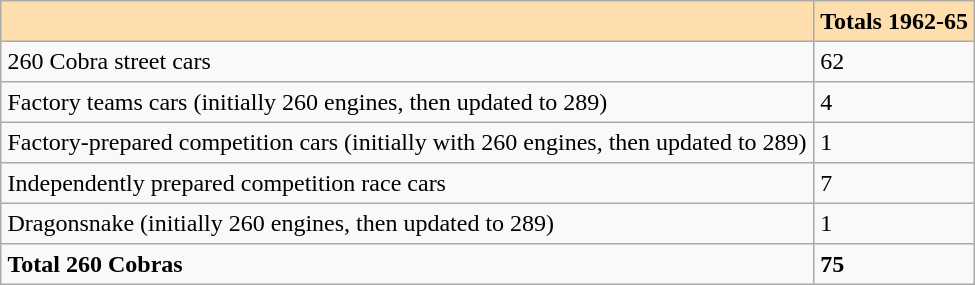<table border="2" cellpadding="4" cellspacing="0" style="margin: 1em 1em 1em 0; background: #f9f9f9; border: 1px #aaa solid; border-collapse: collapse;">
<tr ---- style="background:#FFDEAD;">
<th></th>
<th>Totals 1962-65</th>
</tr>
<tr>
<td>260 Cobra street cars</td>
<td>62</td>
</tr>
<tr>
<td>Factory teams cars (initially 260 engines, then updated to 289)</td>
<td>4</td>
</tr>
<tr>
<td>Factory-prepared competition cars (initially with 260 engines, then updated to 289)</td>
<td>1</td>
</tr>
<tr>
<td>Independently prepared competition race cars</td>
<td>7</td>
</tr>
<tr>
<td>Dragonsnake (initially 260 engines, then updated to 289)</td>
<td>1</td>
</tr>
<tr>
<td><strong>Total 260 Cobras</strong></td>
<td><strong>75</strong></td>
</tr>
</table>
